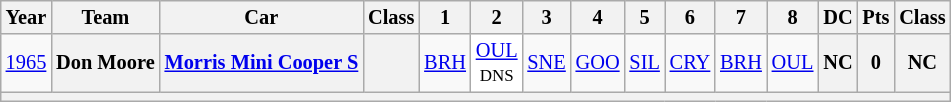<table class="wikitable" style="text-align:center; font-size:85%">
<tr>
<th>Year</th>
<th>Team</th>
<th>Car</th>
<th>Class</th>
<th>1</th>
<th>2</th>
<th>3</th>
<th>4</th>
<th>5</th>
<th>6</th>
<th>7</th>
<th>8</th>
<th>DC</th>
<th>Pts</th>
<th>Class</th>
</tr>
<tr>
<td><a href='#'>1965</a></td>
<th>Don Moore</th>
<th><a href='#'>Morris Mini Cooper S</a></th>
<th><span></span></th>
<td><a href='#'>BRH</a></td>
<td style="background:#FFFFFF;"><a href='#'>OUL</a><br><small>DNS</small></td>
<td><a href='#'>SNE</a></td>
<td><a href='#'>GOO</a></td>
<td><a href='#'>SIL</a></td>
<td><a href='#'>CRY</a></td>
<td><a href='#'>BRH</a></td>
<td><a href='#'>OUL</a></td>
<th>NC</th>
<th>0</th>
<th>NC</th>
</tr>
<tr>
<th colspan="15"></th>
</tr>
</table>
